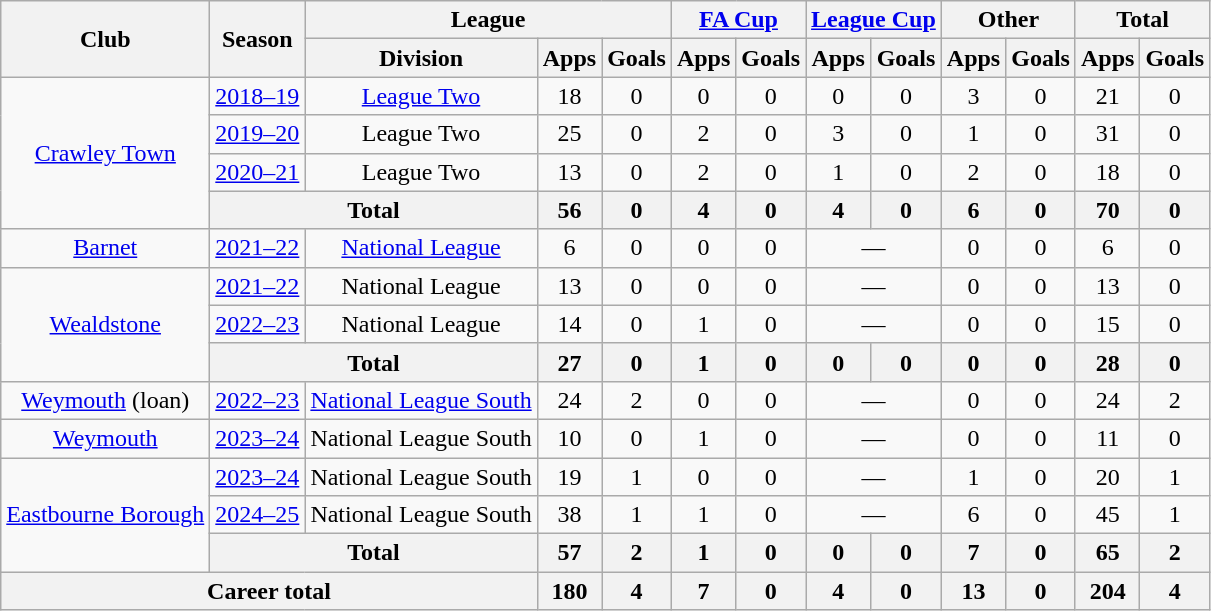<table class="wikitable" style="text-align: center">
<tr>
<th rowspan="2">Club</th>
<th rowspan="2">Season</th>
<th colspan="3">League</th>
<th colspan="2"><a href='#'>FA Cup</a></th>
<th colspan="2"><a href='#'>League Cup</a></th>
<th colspan="2">Other</th>
<th colspan="2">Total</th>
</tr>
<tr>
<th>Division</th>
<th>Apps</th>
<th>Goals</th>
<th>Apps</th>
<th>Goals</th>
<th>Apps</th>
<th>Goals</th>
<th>Apps</th>
<th>Goals</th>
<th>Apps</th>
<th>Goals</th>
</tr>
<tr>
<td rowspan="4"><a href='#'>Crawley Town</a></td>
<td><a href='#'>2018–19</a></td>
<td><a href='#'>League Two</a></td>
<td>18</td>
<td>0</td>
<td>0</td>
<td>0</td>
<td>0</td>
<td>0</td>
<td>3</td>
<td>0</td>
<td>21</td>
<td>0</td>
</tr>
<tr>
<td><a href='#'>2019–20</a></td>
<td>League Two</td>
<td>25</td>
<td>0</td>
<td>2</td>
<td>0</td>
<td>3</td>
<td>0</td>
<td>1</td>
<td>0</td>
<td>31</td>
<td>0</td>
</tr>
<tr>
<td><a href='#'>2020–21</a></td>
<td>League Two</td>
<td>13</td>
<td>0</td>
<td>2</td>
<td>0</td>
<td>1</td>
<td>0</td>
<td>2</td>
<td>0</td>
<td>18</td>
<td>0</td>
</tr>
<tr>
<th colspan="2">Total</th>
<th>56</th>
<th>0</th>
<th>4</th>
<th>0</th>
<th>4</th>
<th>0</th>
<th>6</th>
<th>0</th>
<th>70</th>
<th>0</th>
</tr>
<tr>
<td><a href='#'>Barnet</a></td>
<td><a href='#'>2021–22</a></td>
<td><a href='#'>National League</a></td>
<td>6</td>
<td>0</td>
<td>0</td>
<td>0</td>
<td colspan="2">—</td>
<td>0</td>
<td>0</td>
<td>6</td>
<td>0</td>
</tr>
<tr>
<td rowspan="3"><a href='#'>Wealdstone</a></td>
<td><a href='#'>2021–22</a></td>
<td>National League</td>
<td>13</td>
<td>0</td>
<td>0</td>
<td>0</td>
<td colspan="2">—</td>
<td>0</td>
<td>0</td>
<td>13</td>
<td>0</td>
</tr>
<tr>
<td><a href='#'>2022–23</a></td>
<td>National League</td>
<td>14</td>
<td>0</td>
<td>1</td>
<td>0</td>
<td colspan="2">—</td>
<td>0</td>
<td>0</td>
<td>15</td>
<td>0</td>
</tr>
<tr>
<th colspan="2">Total</th>
<th>27</th>
<th>0</th>
<th>1</th>
<th>0</th>
<th>0</th>
<th>0</th>
<th>0</th>
<th>0</th>
<th>28</th>
<th>0</th>
</tr>
<tr>
<td><a href='#'>Weymouth</a> (loan)</td>
<td><a href='#'>2022–23</a></td>
<td><a href='#'>National League South</a></td>
<td>24</td>
<td>2</td>
<td>0</td>
<td>0</td>
<td colspan="2">—</td>
<td>0</td>
<td>0</td>
<td>24</td>
<td>2</td>
</tr>
<tr>
<td><a href='#'>Weymouth</a></td>
<td><a href='#'>2023–24</a></td>
<td>National League South</td>
<td>10</td>
<td>0</td>
<td>1</td>
<td>0</td>
<td colspan="2">—</td>
<td>0</td>
<td>0</td>
<td>11</td>
<td>0</td>
</tr>
<tr>
<td rowspan="3"><a href='#'>Eastbourne Borough</a></td>
<td><a href='#'>2023–24</a></td>
<td>National League South</td>
<td>19</td>
<td>1</td>
<td>0</td>
<td>0</td>
<td colspan="2">—</td>
<td>1</td>
<td>0</td>
<td>20</td>
<td>1</td>
</tr>
<tr>
<td><a href='#'>2024–25</a></td>
<td>National League South</td>
<td>38</td>
<td>1</td>
<td>1</td>
<td>0</td>
<td colspan="2">—</td>
<td>6</td>
<td>0</td>
<td>45</td>
<td>1</td>
</tr>
<tr>
<th colspan="2">Total</th>
<th>57</th>
<th>2</th>
<th>1</th>
<th>0</th>
<th>0</th>
<th>0</th>
<th>7</th>
<th>0</th>
<th>65</th>
<th>2</th>
</tr>
<tr>
<th colspan="3">Career total</th>
<th>180</th>
<th>4</th>
<th>7</th>
<th>0</th>
<th>4</th>
<th>0</th>
<th>13</th>
<th>0</th>
<th>204</th>
<th>4</th>
</tr>
</table>
